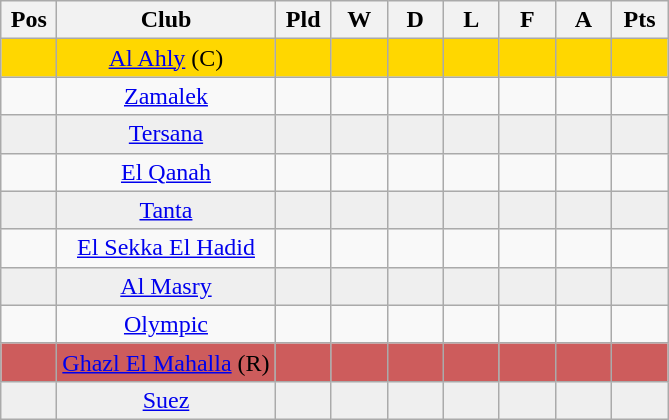<table class="wikitable sortable" bgcolor="#f7f8ff">
<tr>
<th width=30>Pos</th>
<th>Club</th>
<th width=30>Pld</th>
<th width=30>W</th>
<th width=30>D</th>
<th width=30>L</th>
<th width=30>F</th>
<th width=30>A</th>
<th width=30>Pts</th>
</tr>
<tr bgcolor="gold" align="center">
<td></td>
<td><a href='#'>Al Ahly</a> (C)</td>
<td></td>
<td></td>
<td></td>
<td></td>
<td></td>
<td></td>
<td></td>
</tr>
<tr align="center">
<td></td>
<td><a href='#'>Zamalek</a></td>
<td></td>
<td></td>
<td></td>
<td></td>
<td></td>
<td></td>
<td></td>
</tr>
<tr bgcolor="#EFEFEF" align="center">
<td></td>
<td><a href='#'>Tersana</a></td>
<td></td>
<td></td>
<td></td>
<td></td>
<td></td>
<td></td>
<td></td>
</tr>
<tr align="center">
<td></td>
<td><a href='#'>El Qanah</a></td>
<td></td>
<td></td>
<td></td>
<td></td>
<td></td>
<td></td>
<td></td>
</tr>
<tr bgcolor="#EFEFEF" align="center">
<td></td>
<td><a href='#'>Tanta</a></td>
<td></td>
<td></td>
<td></td>
<td></td>
<td></td>
<td></td>
<td></td>
</tr>
<tr align="center">
<td></td>
<td><a href='#'>El Sekka El Hadid</a></td>
<td></td>
<td></td>
<td></td>
<td></td>
<td></td>
<td></td>
<td></td>
</tr>
<tr bgcolor="#EFEFEF" align="center">
<td></td>
<td><a href='#'>Al Masry</a></td>
<td></td>
<td></td>
<td></td>
<td></td>
<td></td>
<td></td>
<td></td>
</tr>
<tr align="center">
<td></td>
<td><a href='#'>Olympic</a></td>
<td></td>
<td></td>
<td></td>
<td></td>
<td></td>
<td></td>
<td></td>
</tr>
<tr bgcolor="#cd5c5c" align="center">
<td></td>
<td><a href='#'>Ghazl El Mahalla</a> (R)</td>
<td></td>
<td></td>
<td></td>
<td></td>
<td></td>
<td></td>
<td></td>
</tr>
<tr bgcolor="#EFEFEF" align="center">
<td></td>
<td><a href='#'>Suez</a></td>
<td></td>
<td></td>
<td></td>
<td></td>
<td></td>
<td></td>
<td></td>
</tr>
</table>
